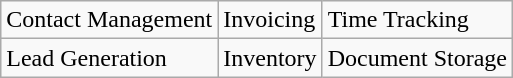<table class="wikitable">
<tr>
<td>Contact Management</td>
<td>Invoicing</td>
<td>Time Tracking</td>
</tr>
<tr>
<td>Lead Generation</td>
<td>Inventory</td>
<td>Document Storage</td>
</tr>
</table>
